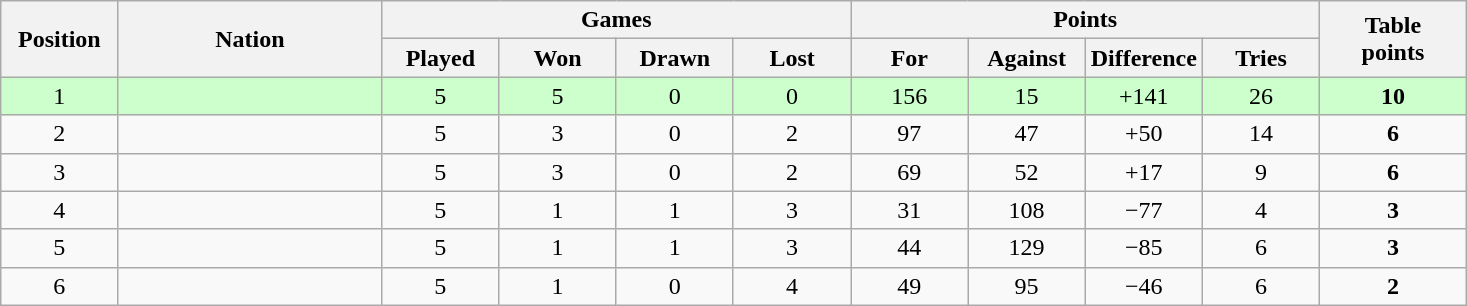<table class="wikitable" style="text-align: center;">
<tr>
<th rowspan=2 width="8%">Position</th>
<th rowspan=2 width="18%">Nation</th>
<th colspan=4 width="32%">Games</th>
<th colspan=4 width="32%">Points</th>
<th rowspan=2 width="10%">Table<br>points</th>
</tr>
<tr>
<th width="8%">Played</th>
<th width="8%">Won</th>
<th width="8%">Drawn</th>
<th width="8%">Lost</th>
<th width="8%">For</th>
<th width="8%">Against</th>
<th width="8%">Difference</th>
<th width="8%">Tries</th>
</tr>
<tr bgcolor=#ccffcc align=center>
<td>1</td>
<td align=left></td>
<td>5</td>
<td>5</td>
<td>0</td>
<td>0</td>
<td>156</td>
<td>15</td>
<td>+141</td>
<td>26</td>
<td><strong>10</strong></td>
</tr>
<tr>
<td>2</td>
<td align=left></td>
<td>5</td>
<td>3</td>
<td>0</td>
<td>2</td>
<td>97</td>
<td>47</td>
<td>+50</td>
<td>14</td>
<td><strong>6</strong></td>
</tr>
<tr>
<td>3</td>
<td align=left></td>
<td>5</td>
<td>3</td>
<td>0</td>
<td>2</td>
<td>69</td>
<td>52</td>
<td>+17</td>
<td>9</td>
<td><strong>6</strong></td>
</tr>
<tr>
<td>4</td>
<td align=left></td>
<td>5</td>
<td>1</td>
<td>1</td>
<td>3</td>
<td>31</td>
<td>108</td>
<td>−77</td>
<td>4</td>
<td><strong>3</strong></td>
</tr>
<tr>
<td>5</td>
<td align=left></td>
<td>5</td>
<td>1</td>
<td>1</td>
<td>3</td>
<td>44</td>
<td>129</td>
<td>−85</td>
<td>6</td>
<td><strong>3</strong></td>
</tr>
<tr>
<td>6</td>
<td align=left></td>
<td>5</td>
<td>1</td>
<td>0</td>
<td>4</td>
<td>49</td>
<td>95</td>
<td>−46</td>
<td>6</td>
<td><strong>2</strong></td>
</tr>
</table>
